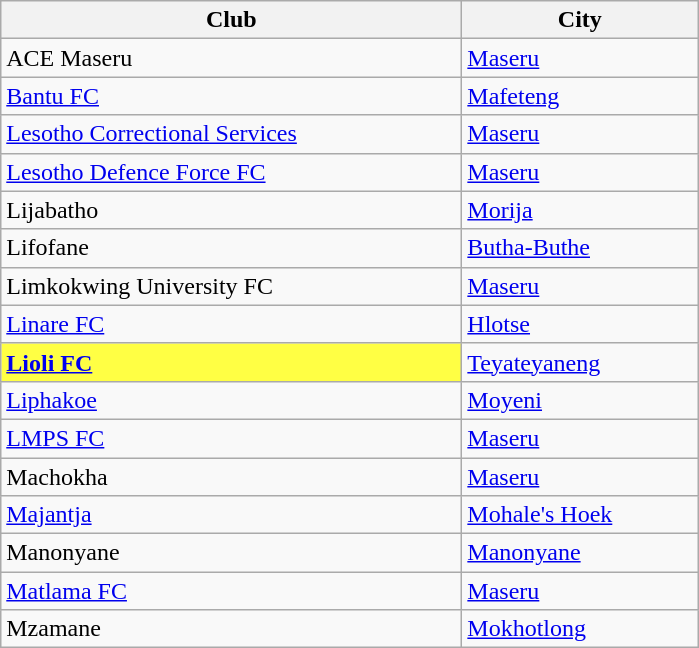<table class="wikitable sortable">
<tr>
<th width="300px">Club</th>
<th width="150px">City</th>
</tr>
<tr>
<td>ACE Maseru</td>
<td><a href='#'>Maseru</a></td>
</tr>
<tr>
<td><a href='#'>Bantu FC</a></td>
<td><a href='#'>Mafeteng</a></td>
</tr>
<tr>
<td><a href='#'>Lesotho Correctional Services</a></td>
<td><a href='#'>Maseru</a></td>
</tr>
<tr>
<td><a href='#'>Lesotho Defence Force FC</a></td>
<td><a href='#'>Maseru</a></td>
</tr>
<tr>
<td>Lijabatho</td>
<td><a href='#'>Morija</a></td>
</tr>
<tr>
<td>Lifofane</td>
<td><a href='#'>Butha-Buthe</a></td>
</tr>
<tr>
<td>Limkokwing University FC</td>
<td><a href='#'>Maseru</a></td>
</tr>
<tr>
<td><a href='#'>Linare FC</a></td>
<td><a href='#'>Hlotse</a></td>
</tr>
<tr>
<td bgcolor=#ffff44><strong><a href='#'>Lioli FC</a></strong></td>
<td><a href='#'>Teyateyaneng</a></td>
</tr>
<tr>
<td><a href='#'>Liphakoe</a></td>
<td><a href='#'>Moyeni</a></td>
</tr>
<tr>
<td><a href='#'>LMPS FC</a></td>
<td><a href='#'>Maseru</a></td>
</tr>
<tr>
<td>Machokha</td>
<td><a href='#'>Maseru</a></td>
</tr>
<tr>
<td><a href='#'>Majantja</a></td>
<td><a href='#'>Mohale's Hoek</a></td>
</tr>
<tr>
<td>Manonyane</td>
<td><a href='#'>Manonyane</a></td>
</tr>
<tr>
<td><a href='#'>Matlama FC</a></td>
<td><a href='#'>Maseru</a></td>
</tr>
<tr>
<td>Mzamane</td>
<td><a href='#'>Mokhotlong</a></td>
</tr>
</table>
